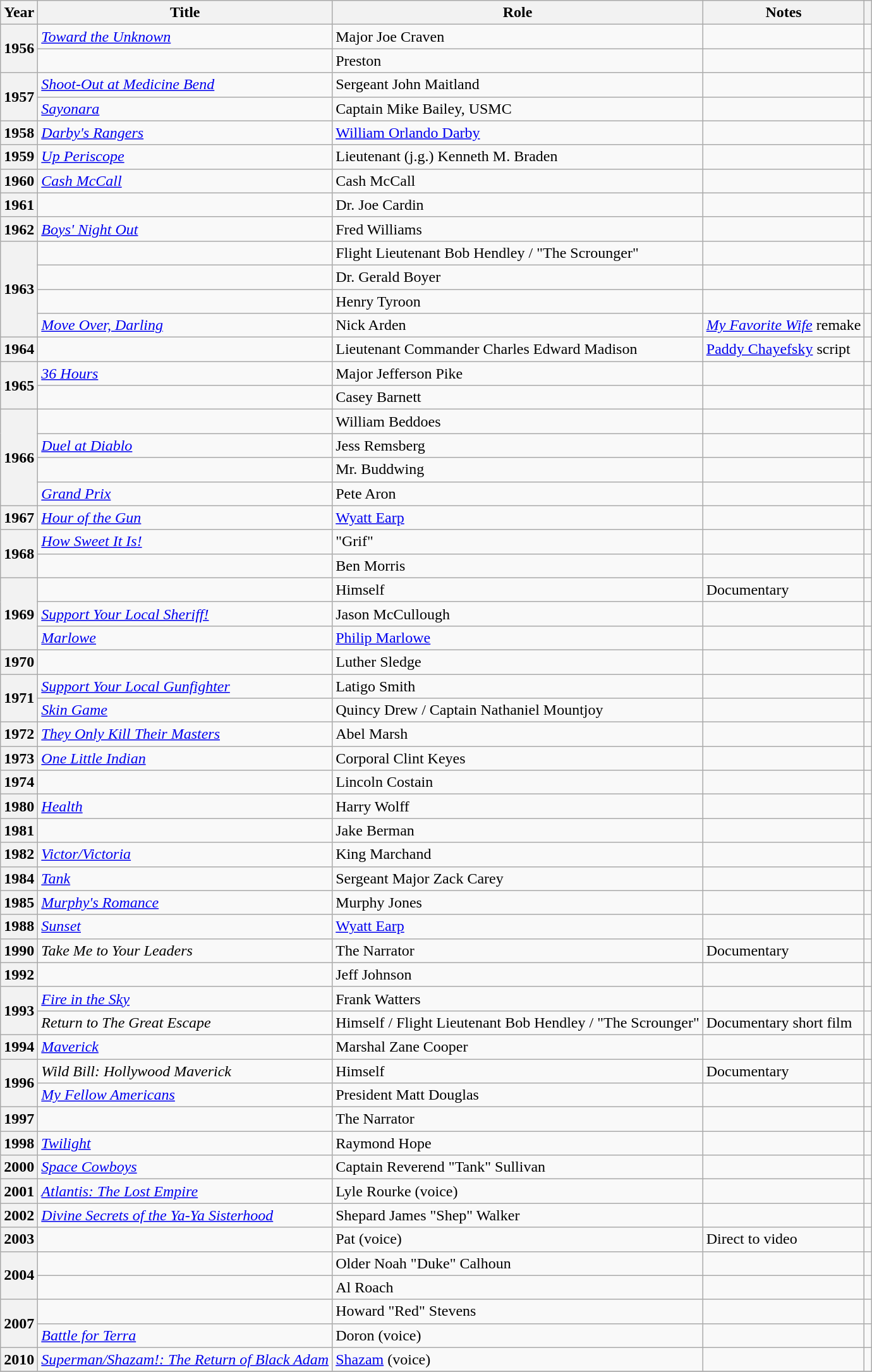<table class="wikitable plainrowheaders sortable" style="margin-right: 0;">
<tr>
<th scope="col">Year</th>
<th scope="col">Title</th>
<th scope="col">Role</th>
<th scope="col" class="unsortable">Notes</th>
<th scope="col" class="unsortable"></th>
</tr>
<tr>
<th rowspan="2" scope="row">1956</th>
<td><em><a href='#'>Toward the Unknown</a></em></td>
<td>Major Joe Craven</td>
<td></td>
<td align="center"></td>
</tr>
<tr>
<td></td>
<td>Preston</td>
<td></td>
<td align="center"></td>
</tr>
<tr>
<th rowspan="2" scope="row">1957</th>
<td><em><a href='#'>Shoot-Out at Medicine Bend</a></em></td>
<td>Sergeant John Maitland</td>
<td></td>
<td align="center"></td>
</tr>
<tr>
<td><em><a href='#'>Sayonara</a></em></td>
<td>Captain Mike Bailey, USMC</td>
<td></td>
<td align="center"></td>
</tr>
<tr>
<th scope="row">1958</th>
<td><em><a href='#'>Darby's Rangers</a></em></td>
<td><a href='#'>William Orlando Darby</a></td>
<td></td>
<td align="center"></td>
</tr>
<tr>
<th scope="row">1959</th>
<td><em><a href='#'>Up Periscope</a></em></td>
<td>Lieutenant (j.g.) Kenneth M. Braden</td>
<td></td>
<td align="center"></td>
</tr>
<tr>
<th scope="row">1960</th>
<td><em><a href='#'>Cash McCall</a></em></td>
<td>Cash McCall</td>
<td></td>
<td align="center"></td>
</tr>
<tr>
<th scope="row">1961</th>
<td></td>
<td>Dr. Joe Cardin</td>
<td></td>
<td align="center"></td>
</tr>
<tr>
<th scope="row">1962</th>
<td><em><a href='#'>Boys' Night Out</a></em></td>
<td>Fred Williams</td>
<td></td>
<td align="center"></td>
</tr>
<tr>
<th rowspan="4" scope="row">1963</th>
<td></td>
<td>Flight Lieutenant Bob Hendley / "The Scrounger"</td>
<td></td>
<td align="center"></td>
</tr>
<tr>
<td></td>
<td>Dr. Gerald Boyer</td>
<td></td>
<td align="center"></td>
</tr>
<tr>
<td></td>
<td>Henry Tyroon</td>
<td></td>
<td align="center"></td>
</tr>
<tr>
<td><em><a href='#'>Move Over, Darling</a></em></td>
<td>Nick Arden</td>
<td><em><a href='#'>My Favorite Wife</a></em> remake</td>
<td align="center"></td>
</tr>
<tr>
<th scope="row">1964</th>
<td></td>
<td>Lieutenant Commander Charles Edward Madison</td>
<td><a href='#'>Paddy Chayefsky</a> script</td>
<td align="center"></td>
</tr>
<tr>
<th rowspan="2" scope="row">1965</th>
<td><em><a href='#'>36 Hours</a></em></td>
<td>Major Jefferson Pike</td>
<td></td>
<td align="center"></td>
</tr>
<tr>
<td></td>
<td>Casey Barnett</td>
<td></td>
<td align="center"></td>
</tr>
<tr>
<th rowspan="4" scope="row">1966</th>
<td></td>
<td>William Beddoes</td>
<td></td>
<td align="center"></td>
</tr>
<tr>
<td><em><a href='#'>Duel at Diablo</a></em></td>
<td>Jess Remsberg</td>
<td></td>
<td align="center"></td>
</tr>
<tr>
<td></td>
<td>Mr. Buddwing</td>
<td></td>
<td align="center"></td>
</tr>
<tr>
<td><em><a href='#'>Grand Prix</a></em></td>
<td>Pete Aron</td>
<td></td>
<td align="center"></td>
</tr>
<tr>
<th scope="row">1967</th>
<td><em><a href='#'>Hour of the Gun</a></em></td>
<td><a href='#'>Wyatt Earp</a></td>
<td></td>
<td align="center"></td>
</tr>
<tr>
<th rowspan="2" scope="row">1968</th>
<td><em><a href='#'>How Sweet It Is!</a></em></td>
<td>"Grif"</td>
<td></td>
<td align="center"></td>
</tr>
<tr>
<td></td>
<td>Ben Morris</td>
<td></td>
<td align="center"></td>
</tr>
<tr>
<th rowspan="3" scope="row">1969</th>
<td></td>
<td>Himself</td>
<td>Documentary</td>
<td align="center"></td>
</tr>
<tr>
<td><em><a href='#'>Support Your Local Sheriff!</a></em></td>
<td>Jason McCullough</td>
<td></td>
<td align="center"></td>
</tr>
<tr>
<td><em><a href='#'>Marlowe</a></em></td>
<td><a href='#'>Philip Marlowe</a></td>
<td></td>
<td align="center"></td>
</tr>
<tr>
<th scope="row">1970</th>
<td></td>
<td>Luther Sledge</td>
<td></td>
<td align="center"></td>
</tr>
<tr>
<th rowspan="2" scope="row">1971</th>
<td><em><a href='#'>Support Your Local Gunfighter</a></em></td>
<td>Latigo Smith</td>
<td></td>
<td align="center"></td>
</tr>
<tr>
<td><em><a href='#'>Skin Game</a></em></td>
<td>Quincy Drew / Captain Nathaniel Mountjoy</td>
<td></td>
<td align="center"></td>
</tr>
<tr>
<th scope="row">1972</th>
<td><em><a href='#'>They Only Kill Their Masters</a></em></td>
<td>Abel Marsh</td>
<td></td>
<td align="center"></td>
</tr>
<tr>
<th scope="row">1973</th>
<td><em><a href='#'>One Little Indian</a></em></td>
<td>Corporal Clint Keyes</td>
<td></td>
<td align="center"></td>
</tr>
<tr>
<th scope="row">1974</th>
<td></td>
<td>Lincoln Costain</td>
<td></td>
<td align="center"></td>
</tr>
<tr>
<th scope="row">1980</th>
<td><em><a href='#'>Health</a></em></td>
<td>Harry Wolff</td>
<td></td>
<td align="center"></td>
</tr>
<tr>
<th scope="row">1981</th>
<td></td>
<td>Jake Berman</td>
<td></td>
<td align="center"></td>
</tr>
<tr>
<th scope="row">1982</th>
<td><em><a href='#'>Victor/Victoria</a></em></td>
<td>King Marchand</td>
<td></td>
<td align="center"></td>
</tr>
<tr>
<th scope="row">1984</th>
<td><em><a href='#'>Tank</a></em></td>
<td>Sergeant Major Zack Carey</td>
<td></td>
<td align="center"></td>
</tr>
<tr>
<th scope="row">1985</th>
<td><em><a href='#'>Murphy's Romance</a></em></td>
<td>Murphy Jones</td>
<td></td>
<td align="center"></td>
</tr>
<tr>
<th scope="row">1988</th>
<td><em><a href='#'>Sunset</a></em></td>
<td><a href='#'>Wyatt Earp</a></td>
<td></td>
<td align="center"></td>
</tr>
<tr>
<th scope="row">1990</th>
<td><em>Take Me to Your Leaders</em></td>
<td>The Narrator</td>
<td>Documentary</td>
<td align="center"></td>
</tr>
<tr>
<th scope="row">1992</th>
<td></td>
<td>Jeff Johnson</td>
<td></td>
<td align="center"></td>
</tr>
<tr>
<th rowspan="2" scope="row">1993</th>
<td><em><a href='#'>Fire in the Sky</a></em></td>
<td>Frank Watters</td>
<td></td>
<td align="center"></td>
</tr>
<tr>
<td><em>Return to The Great Escape</em></td>
<td>Himself / Flight Lieutenant Bob Hendley / "The Scrounger"</td>
<td>Documentary short film</td>
<td align="center"></td>
</tr>
<tr>
<th scope="row">1994</th>
<td><em><a href='#'>Maverick</a></em></td>
<td>Marshal Zane Cooper</td>
<td></td>
<td align="center"></td>
</tr>
<tr>
<th rowspan="2" scope="row">1996</th>
<td><em>Wild Bill: Hollywood Maverick</em></td>
<td>Himself</td>
<td>Documentary</td>
<td align="center"></td>
</tr>
<tr>
<td><em><a href='#'>My Fellow Americans</a></em></td>
<td>President Matt Douglas</td>
<td></td>
<td align="center"></td>
</tr>
<tr>
<th scope="row">1997</th>
<td></td>
<td>The Narrator</td>
<td></td>
<td align="center"></td>
</tr>
<tr>
<th scope="row">1998</th>
<td><em><a href='#'>Twilight</a></em></td>
<td>Raymond Hope</td>
<td></td>
<td align="center"></td>
</tr>
<tr>
<th scope="row">2000</th>
<td><em><a href='#'>Space Cowboys</a></em></td>
<td>Captain Reverend "Tank" Sullivan</td>
<td></td>
<td align="center"></td>
</tr>
<tr>
<th scope="row">2001</th>
<td><em><a href='#'>Atlantis: The Lost Empire</a></em></td>
<td>Lyle Rourke (voice)</td>
<td></td>
<td align="center"></td>
</tr>
<tr>
<th scope="row">2002</th>
<td><em><a href='#'>Divine Secrets of the Ya-Ya Sisterhood</a></em></td>
<td>Shepard James "Shep" Walker</td>
<td></td>
<td align="center"></td>
</tr>
<tr>
<th scope="row">2003</th>
<td></td>
<td>Pat (voice)</td>
<td>Direct to video</td>
<td align="center"></td>
</tr>
<tr>
<th rowspan="2" scope="row">2004</th>
<td></td>
<td>Older Noah "Duke" Calhoun</td>
<td></td>
<td align="center"></td>
</tr>
<tr>
<td></td>
<td>Al Roach</td>
<td></td>
<td align="center"></td>
</tr>
<tr>
<th rowspan="2" scope="row">2007</th>
<td></td>
<td>Howard "Red" Stevens</td>
<td></td>
<td align="center"></td>
</tr>
<tr>
<td><em><a href='#'>Battle for Terra</a></em></td>
<td>Doron (voice)</td>
<td></td>
<td align="center"></td>
</tr>
<tr>
<th scope="row">2010</th>
<td><em><a href='#'>Superman/Shazam!: The Return of Black Adam</a></em></td>
<td><a href='#'>Shazam</a> (voice)</td>
<td></td>
<td align="center"></td>
</tr>
<tr>
</tr>
</table>
